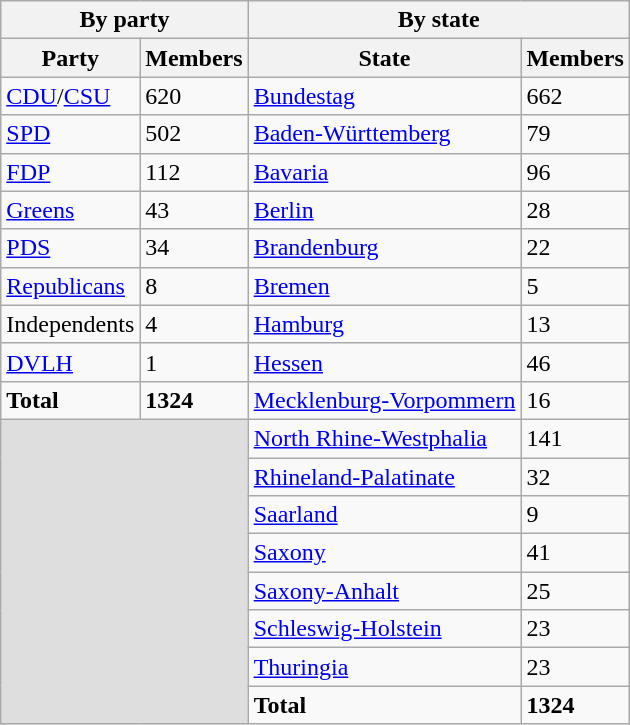<table class="wikitable">
<tr>
<th colspan=2>By party</th>
<th colspan=2>By state</th>
</tr>
<tr ->
<th>Party</th>
<th>Members</th>
<th>State</th>
<th>Members</th>
</tr>
<tr>
<td><a href='#'>CDU</a>/<a href='#'>CSU</a></td>
<td>620</td>
<td><a href='#'>Bundestag</a></td>
<td>662</td>
</tr>
<tr>
<td><a href='#'>SPD</a></td>
<td>502</td>
<td><a href='#'>Baden-Württemberg</a></td>
<td>79</td>
</tr>
<tr>
<td><a href='#'>FDP</a></td>
<td>112</td>
<td><a href='#'>Bavaria</a></td>
<td>96</td>
</tr>
<tr>
<td><a href='#'>Greens</a></td>
<td>43</td>
<td><a href='#'>Berlin</a></td>
<td>28</td>
</tr>
<tr>
<td><a href='#'>PDS</a></td>
<td>34</td>
<td><a href='#'>Brandenburg</a></td>
<td>22</td>
</tr>
<tr>
<td><a href='#'>Republicans</a></td>
<td>8</td>
<td><a href='#'>Bremen</a></td>
<td>5</td>
</tr>
<tr>
<td>Independents</td>
<td>4</td>
<td><a href='#'>Hamburg</a></td>
<td>13</td>
</tr>
<tr>
<td><a href='#'>DVLH</a></td>
<td>1</td>
<td><a href='#'>Hessen</a></td>
<td>46</td>
</tr>
<tr>
<td><strong>Total</strong></td>
<td><strong>1324</strong></td>
<td><a href='#'>Mecklenburg-Vorpommern</a></td>
<td>16</td>
</tr>
<tr>
<td colspan="2" rowspan="9" style="background:#dedede;"></td>
<td><a href='#'>North Rhine-Westphalia</a></td>
<td>141</td>
</tr>
<tr>
<td><a href='#'>Rhineland-Palatinate</a></td>
<td>32</td>
</tr>
<tr>
<td><a href='#'>Saarland</a></td>
<td>9</td>
</tr>
<tr>
<td><a href='#'>Saxony</a></td>
<td>41</td>
</tr>
<tr>
<td><a href='#'>Saxony-Anhalt</a></td>
<td>25</td>
</tr>
<tr>
<td><a href='#'>Schleswig-Holstein</a></td>
<td>23</td>
</tr>
<tr>
<td><a href='#'>Thuringia</a></td>
<td>23</td>
</tr>
<tr>
<td><strong>Total</strong></td>
<td><strong>1324</strong></td>
</tr>
</table>
